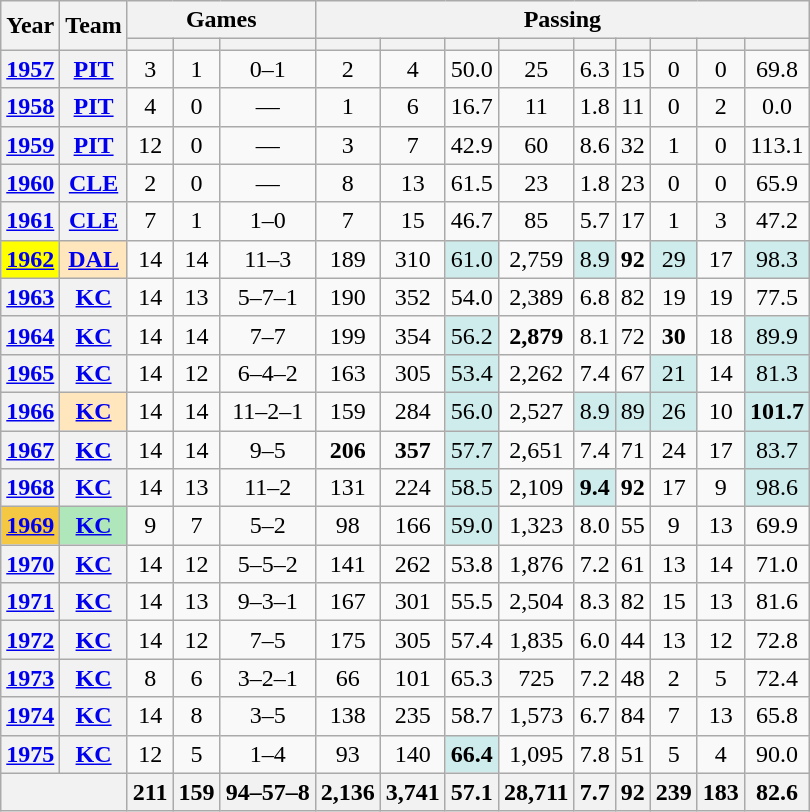<table class="wikitable" style="text-align:center;">
<tr>
<th rowspan="2">Year</th>
<th rowspan="2">Team</th>
<th colspan="3">Games</th>
<th colspan="9">Passing</th>
</tr>
<tr>
<th></th>
<th></th>
<th></th>
<th></th>
<th></th>
<th></th>
<th></th>
<th></th>
<th></th>
<th></th>
<th></th>
<th></th>
</tr>
<tr>
<th><a href='#'>1957</a></th>
<th><a href='#'>PIT</a></th>
<td>3</td>
<td>1</td>
<td>0–1</td>
<td>2</td>
<td>4</td>
<td>50.0</td>
<td>25</td>
<td>6.3</td>
<td>15</td>
<td>0</td>
<td>0</td>
<td>69.8</td>
</tr>
<tr>
<th><a href='#'>1958</a></th>
<th><a href='#'>PIT</a></th>
<td>4</td>
<td>0</td>
<td>—</td>
<td>1</td>
<td>6</td>
<td>16.7</td>
<td>11</td>
<td>1.8</td>
<td>11</td>
<td>0</td>
<td>2</td>
<td>0.0</td>
</tr>
<tr>
<th><a href='#'>1959</a></th>
<th><a href='#'>PIT</a></th>
<td>12</td>
<td>0</td>
<td>—</td>
<td>3</td>
<td>7</td>
<td>42.9</td>
<td>60</td>
<td>8.6</td>
<td>32</td>
<td>1</td>
<td>0</td>
<td>113.1</td>
</tr>
<tr>
<th><a href='#'>1960</a></th>
<th><a href='#'>CLE</a></th>
<td>2</td>
<td>0</td>
<td>—</td>
<td>8</td>
<td>13</td>
<td>61.5</td>
<td>23</td>
<td>1.8</td>
<td>23</td>
<td>0</td>
<td>0</td>
<td>65.9</td>
</tr>
<tr>
<th><a href='#'>1961</a></th>
<th><a href='#'>CLE</a></th>
<td>7</td>
<td>1</td>
<td>1–0</td>
<td>7</td>
<td>15</td>
<td>46.7</td>
<td>85</td>
<td>5.7</td>
<td>17</td>
<td>1</td>
<td>3</td>
<td>47.2</td>
</tr>
<tr>
<th style="background:#ffff00;"><a href='#'>1962</a></th>
<th style="background:#ffe6bd;"><a href='#'>DAL</a></th>
<td>14</td>
<td>14</td>
<td>11–3</td>
<td>189</td>
<td>310</td>
<td style="background:#cfecec;">61.0</td>
<td>2,759</td>
<td style="background:#cfecec;">8.9</td>
<td><strong>92</strong></td>
<td style="background:#cfecec;">29</td>
<td>17</td>
<td style="background:#cfecec;">98.3</td>
</tr>
<tr>
<th><a href='#'>1963</a></th>
<th><a href='#'>KC</a></th>
<td>14</td>
<td>13</td>
<td>5–7–1</td>
<td>190</td>
<td>352</td>
<td>54.0</td>
<td>2,389</td>
<td>6.8</td>
<td>82</td>
<td>19</td>
<td>19</td>
<td>77.5</td>
</tr>
<tr>
<th><a href='#'>1964</a></th>
<th><a href='#'>KC</a></th>
<td>14</td>
<td>14</td>
<td>7–7</td>
<td>199</td>
<td>354</td>
<td style="background:#cfecec;">56.2</td>
<td><strong>2,879</strong></td>
<td>8.1</td>
<td>72</td>
<td><strong>30</strong></td>
<td>18</td>
<td style="background:#cfecec;">89.9</td>
</tr>
<tr>
<th><a href='#'>1965</a></th>
<th><a href='#'>KC</a></th>
<td>14</td>
<td>12</td>
<td>6–4–2</td>
<td>163</td>
<td>305</td>
<td style="background:#cfecec;">53.4</td>
<td>2,262</td>
<td>7.4</td>
<td>67</td>
<td style="background:#cfecec;">21</td>
<td>14</td>
<td style="background:#cfecec;">81.3</td>
</tr>
<tr>
<th><a href='#'>1966</a></th>
<th style="background:#ffe6bd;"><a href='#'>KC</a></th>
<td>14</td>
<td>14</td>
<td>11–2–1</td>
<td>159</td>
<td>284</td>
<td style="background:#cfecec;">56.0</td>
<td>2,527</td>
<td style="background:#cfecec;">8.9</td>
<td style="background:#cfecec;">89</td>
<td style="background:#cfecec;">26</td>
<td>10</td>
<td style="background:#cfecec;"><strong>101.7</strong></td>
</tr>
<tr>
<th><a href='#'>1967</a></th>
<th><a href='#'>KC</a></th>
<td>14</td>
<td>14</td>
<td>9–5</td>
<td><strong>206</strong></td>
<td><strong>357</strong></td>
<td style="background:#cfecec;">57.7</td>
<td>2,651</td>
<td>7.4</td>
<td>71</td>
<td>24</td>
<td>17</td>
<td style="background:#cfecec;">83.7</td>
</tr>
<tr>
<th><a href='#'>1968</a></th>
<th><a href='#'>KC</a></th>
<td>14</td>
<td>13</td>
<td>11–2</td>
<td>131</td>
<td>224</td>
<td style="background:#cfecec;">58.5</td>
<td>2,109</td>
<td style="background:#cfecec;"><strong>9.4</strong></td>
<td><strong>92</strong></td>
<td>17</td>
<td>9</td>
<td style="background:#cfecec;">98.6</td>
</tr>
<tr>
<th style="background:#f4c842;"><a href='#'>1969</a></th>
<th style="background:#afe6ba;"><a href='#'>KC</a></th>
<td>9</td>
<td>7</td>
<td>5–2</td>
<td>98</td>
<td>166</td>
<td style="background:#cfecec;">59.0</td>
<td>1,323</td>
<td>8.0</td>
<td>55</td>
<td>9</td>
<td>13</td>
<td>69.9</td>
</tr>
<tr>
<th><a href='#'>1970</a></th>
<th><a href='#'>KC</a></th>
<td>14</td>
<td>12</td>
<td>5–5–2</td>
<td>141</td>
<td>262</td>
<td>53.8</td>
<td>1,876</td>
<td>7.2</td>
<td>61</td>
<td>13</td>
<td>14</td>
<td>71.0</td>
</tr>
<tr>
<th><a href='#'>1971</a></th>
<th><a href='#'>KC</a></th>
<td>14</td>
<td>13</td>
<td>9–3–1</td>
<td>167</td>
<td>301</td>
<td>55.5</td>
<td>2,504</td>
<td>8.3</td>
<td>82</td>
<td>15</td>
<td>13</td>
<td>81.6</td>
</tr>
<tr>
<th><a href='#'>1972</a></th>
<th><a href='#'>KC</a></th>
<td>14</td>
<td>12</td>
<td>7–5</td>
<td>175</td>
<td>305</td>
<td>57.4</td>
<td>1,835</td>
<td>6.0</td>
<td>44</td>
<td>13</td>
<td>12</td>
<td>72.8</td>
</tr>
<tr>
<th><a href='#'>1973</a></th>
<th><a href='#'>KC</a></th>
<td>8</td>
<td>6</td>
<td>3–2–1</td>
<td>66</td>
<td>101</td>
<td>65.3</td>
<td>725</td>
<td>7.2</td>
<td>48</td>
<td>2</td>
<td>5</td>
<td>72.4</td>
</tr>
<tr>
<th><a href='#'>1974</a></th>
<th><a href='#'>KC</a></th>
<td>14</td>
<td>8</td>
<td>3–5</td>
<td>138</td>
<td>235</td>
<td>58.7</td>
<td>1,573</td>
<td>6.7</td>
<td>84</td>
<td>7</td>
<td>13</td>
<td>65.8</td>
</tr>
<tr>
<th><a href='#'>1975</a></th>
<th><a href='#'>KC</a></th>
<td>12</td>
<td>5</td>
<td>1–4</td>
<td>93</td>
<td>140</td>
<td style="background:#cfecec;"><strong>66.4</strong></td>
<td>1,095</td>
<td>7.8</td>
<td>51</td>
<td>5</td>
<td>4</td>
<td>90.0</td>
</tr>
<tr>
<th colspan="2"></th>
<th>211</th>
<th>159</th>
<th>94–57–8</th>
<th>2,136</th>
<th>3,741</th>
<th>57.1</th>
<th>28,711</th>
<th>7.7</th>
<th>92</th>
<th>239</th>
<th>183</th>
<th>82.6</th>
</tr>
</table>
